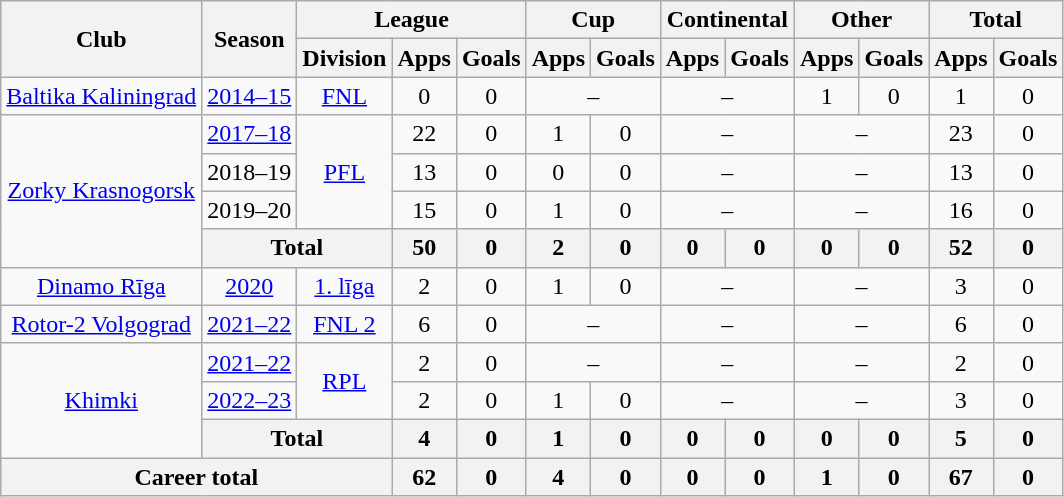<table class="wikitable" style="text-align: center;">
<tr>
<th rowspan=2>Club</th>
<th rowspan=2>Season</th>
<th colspan=3>League</th>
<th colspan=2>Cup</th>
<th colspan=2>Continental</th>
<th colspan=2>Other</th>
<th colspan=2>Total</th>
</tr>
<tr>
<th>Division</th>
<th>Apps</th>
<th>Goals</th>
<th>Apps</th>
<th>Goals</th>
<th>Apps</th>
<th>Goals</th>
<th>Apps</th>
<th>Goals</th>
<th>Apps</th>
<th>Goals</th>
</tr>
<tr>
<td><a href='#'>Baltika Kaliningrad</a></td>
<td><a href='#'>2014–15</a></td>
<td><a href='#'>FNL</a></td>
<td>0</td>
<td>0</td>
<td colspan=2>–</td>
<td colspan=2>–</td>
<td>1</td>
<td>0</td>
<td>1</td>
<td>0</td>
</tr>
<tr>
<td rowspan="4"><a href='#'>Zorky Krasnogorsk</a></td>
<td><a href='#'>2017–18</a></td>
<td rowspan="3"><a href='#'>PFL</a></td>
<td>22</td>
<td>0</td>
<td>1</td>
<td>0</td>
<td colspan=2>–</td>
<td colspan=2>–</td>
<td>23</td>
<td>0</td>
</tr>
<tr>
<td>2018–19</td>
<td>13</td>
<td>0</td>
<td>0</td>
<td>0</td>
<td colspan=2>–</td>
<td colspan=2>–</td>
<td>13</td>
<td>0</td>
</tr>
<tr>
<td>2019–20</td>
<td>15</td>
<td>0</td>
<td>1</td>
<td>0</td>
<td colspan=2>–</td>
<td colspan=2>–</td>
<td>16</td>
<td>0</td>
</tr>
<tr>
<th colspan=2>Total</th>
<th>50</th>
<th>0</th>
<th>2</th>
<th>0</th>
<th>0</th>
<th>0</th>
<th>0</th>
<th>0</th>
<th>52</th>
<th>0</th>
</tr>
<tr>
<td><a href='#'>Dinamo Rīga</a></td>
<td><a href='#'>2020</a></td>
<td><a href='#'>1. līga</a></td>
<td>2</td>
<td>0</td>
<td>1</td>
<td>0</td>
<td colspan=2>–</td>
<td colspan=2>–</td>
<td>3</td>
<td>0</td>
</tr>
<tr>
<td><a href='#'>Rotor-2 Volgograd</a></td>
<td><a href='#'>2021–22</a></td>
<td><a href='#'>FNL 2</a></td>
<td>6</td>
<td>0</td>
<td colspan=2>–</td>
<td colspan=2>–</td>
<td colspan=2>–</td>
<td>6</td>
<td>0</td>
</tr>
<tr>
<td rowspan="3"><a href='#'>Khimki</a></td>
<td><a href='#'>2021–22</a></td>
<td rowspan="2"><a href='#'>RPL</a></td>
<td>2</td>
<td>0</td>
<td colspan=2>–</td>
<td colspan=2>–</td>
<td colspan=2>–</td>
<td>2</td>
<td>0</td>
</tr>
<tr>
<td><a href='#'>2022–23</a></td>
<td>2</td>
<td>0</td>
<td>1</td>
<td>0</td>
<td colspan=2>–</td>
<td colspan=2>–</td>
<td>3</td>
<td>0</td>
</tr>
<tr>
<th colspan=2>Total</th>
<th>4</th>
<th>0</th>
<th>1</th>
<th>0</th>
<th>0</th>
<th>0</th>
<th>0</th>
<th>0</th>
<th>5</th>
<th>0</th>
</tr>
<tr>
<th colspan=3>Career total</th>
<th>62</th>
<th>0</th>
<th>4</th>
<th>0</th>
<th>0</th>
<th>0</th>
<th>1</th>
<th>0</th>
<th>67</th>
<th>0</th>
</tr>
</table>
